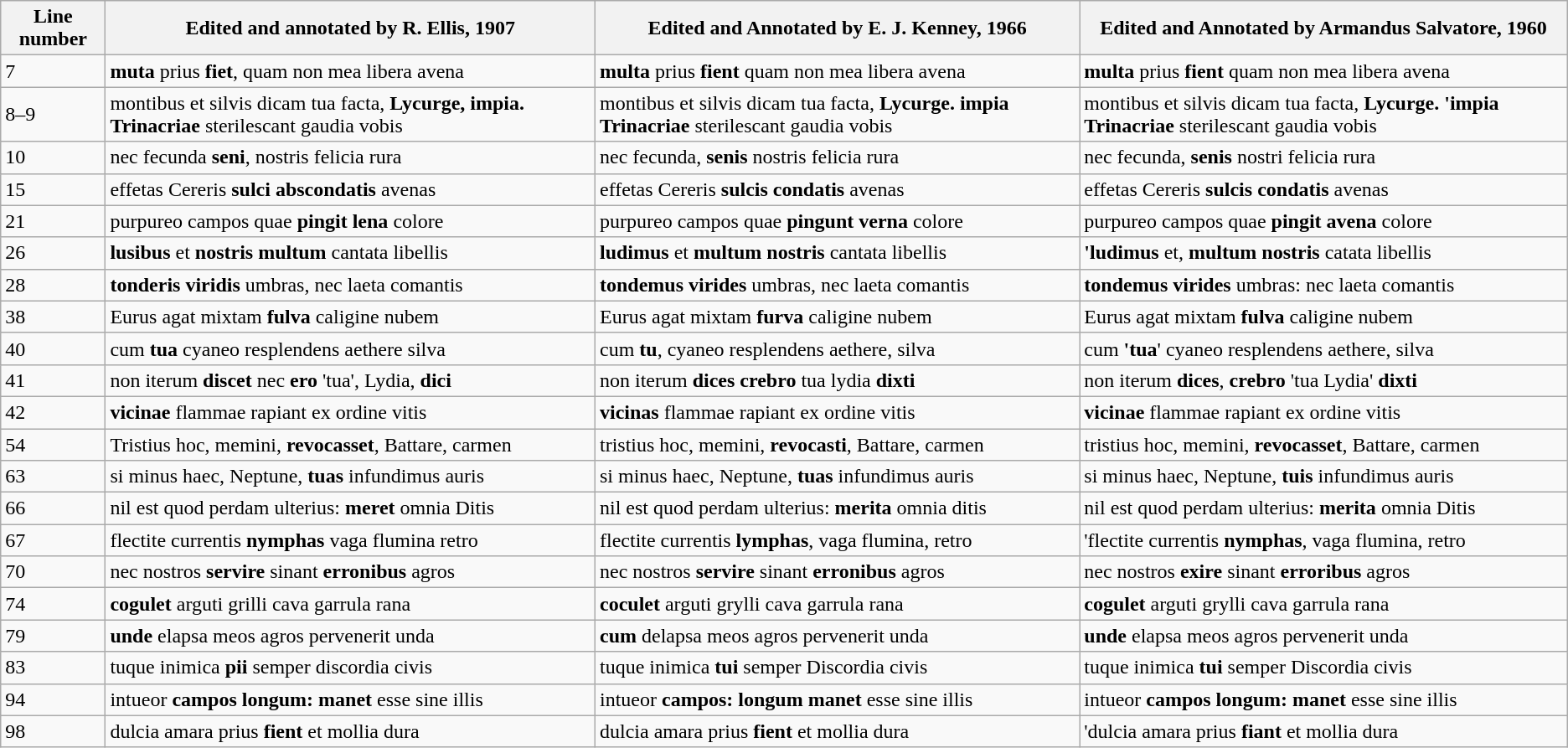<table class="wikitable">
<tr>
<th>Line number</th>
<th><strong>Edited and annotated by R. Ellis, 1907</strong></th>
<th><strong>Edited and Annotated by E. J. Kenney, 1966</strong></th>
<th><strong>Edited and Annotated by Armandus Salvatore, 1960</strong></th>
</tr>
<tr>
<td>7</td>
<td><strong>muta</strong> prius <strong>fiet</strong>, quam non mea libera avena</td>
<td><strong>multa</strong> prius <strong>fient</strong> quam non mea libera avena</td>
<td><strong>multa</strong> prius <strong>fient</strong> quam non mea libera avena</td>
</tr>
<tr>
<td>8–9</td>
<td>montibus et silvis dicam tua facta, <strong>Lycurge, impia. Trinacriae</strong> sterilescant gaudia vobis</td>
<td>montibus et silvis dicam tua facta, <strong>Lycurge. impia Trinacriae</strong> sterilescant gaudia vobis</td>
<td>montibus et silvis dicam tua facta, <strong>Lycurge. 'impia Trinacriae</strong> sterilescant gaudia vobis</td>
</tr>
<tr>
<td>10</td>
<td>nec fecunda <strong>seni</strong>, nostris felicia rura</td>
<td>nec fecunda, <strong>senis</strong> nostris felicia rura</td>
<td>nec fecunda, <strong>senis</strong> nostri felicia rura</td>
</tr>
<tr>
<td>15</td>
<td>effetas Cereris <strong>sulci abscondatis</strong> avenas</td>
<td>effetas Cereris <strong>sulcis condatis</strong> avenas</td>
<td>effetas Cereris <strong>sulcis condatis</strong> avenas</td>
</tr>
<tr>
<td>21</td>
<td>purpureo campos quae <strong>pingit lena</strong> colore</td>
<td>purpureo campos quae <strong>pingunt verna</strong> colore</td>
<td>purpureo campos quae <strong>pingit avena</strong> colore</td>
</tr>
<tr>
<td>26</td>
<td><strong>lusibus</strong> et <strong>nostris multum</strong> cantata libellis</td>
<td><strong>ludimus</strong> et <strong>multum nostris</strong> cantata libellis</td>
<td><strong>'ludimus</strong> et, <strong>multum nostris</strong> catata libellis</td>
</tr>
<tr>
<td>28</td>
<td><strong>tonderis</strong> <strong>viridis</strong> umbras, nec laeta comantis</td>
<td><strong>tondemus</strong> <strong>virides</strong> umbras, nec laeta comantis</td>
<td><strong>tondemus</strong> <strong>virides</strong> umbras: nec laeta comantis</td>
</tr>
<tr>
<td>38</td>
<td>Eurus agat mixtam <strong>fulva</strong> caligine nubem</td>
<td>Eurus agat mixtam <strong>furva</strong> caligine nubem</td>
<td>Eurus agat mixtam <strong>fulva</strong> caligine nubem</td>
</tr>
<tr>
<td>40</td>
<td>cum <strong>tua</strong> cyaneo resplendens aethere silva</td>
<td>cum <strong>tu</strong>, cyaneo resplendens aethere, silva</td>
<td>cum <strong>'tua</strong>' cyaneo resplendens aethere, silva</td>
</tr>
<tr>
<td>41</td>
<td>non iterum <strong>discet</strong> nec <strong>ero</strong> 'tua', Lydia, <strong>dici</strong></td>
<td>non iterum <strong>dices</strong> <strong>crebro</strong> tua lydia <strong>dixti</strong></td>
<td>non iterum <strong>dices</strong>, <strong>crebro</strong> 'tua Lydia' <strong>dixti</strong></td>
</tr>
<tr>
<td>42</td>
<td><strong>vicinae</strong> flammae rapiant ex ordine vitis</td>
<td><strong>vicinas</strong> flammae rapiant ex ordine vitis</td>
<td><strong>vicinae</strong> flammae rapiant ex ordine vitis</td>
</tr>
<tr>
<td>54</td>
<td>Tristius hoc, memini, <strong>revocasset</strong>, Battare, carmen</td>
<td>tristius hoc, memini, <strong>revocasti</strong>, Battare, carmen</td>
<td>tristius hoc, memini, <strong>revocasset</strong>, Battare, carmen</td>
</tr>
<tr>
<td>63</td>
<td>si minus haec, Neptune, <strong>tuas</strong> infundimus auris</td>
<td>si minus haec, Neptune, <strong>tuas</strong> infundimus auris</td>
<td>si minus haec, Neptune, <strong>tuis</strong> infundimus auris</td>
</tr>
<tr>
<td>66</td>
<td>nil est quod perdam ulterius: <strong>meret</strong> omnia Ditis</td>
<td>nil est quod perdam ulterius: <strong>merita</strong> omnia ditis</td>
<td>nil est quod perdam ulterius: <strong>merita</strong> omnia Ditis</td>
</tr>
<tr>
<td>67</td>
<td>flectite currentis <strong>nymphas</strong> vaga flumina retro</td>
<td>flectite currentis <strong>lymphas</strong>, vaga flumina, retro</td>
<td>'flectite currentis <strong>nymphas</strong>, vaga flumina, retro</td>
</tr>
<tr>
<td>70</td>
<td>nec nostros <strong>servire</strong> sinant <strong>erronibus</strong> agros</td>
<td>nec nostros <strong>servire</strong> sinant <strong>erronibus</strong> agros</td>
<td>nec nostros <strong>exire</strong> sinant <strong>erroribus</strong> agros</td>
</tr>
<tr>
<td>74</td>
<td><strong>cogulet</strong> arguti grilli cava garrula rana</td>
<td><strong>coculet</strong> arguti grylli cava garrula rana</td>
<td><strong>cogulet</strong> arguti grylli cava garrula rana</td>
</tr>
<tr>
<td>79</td>
<td><strong>unde</strong> elapsa meos agros pervenerit unda</td>
<td><strong>cum</strong> delapsa meos agros pervenerit unda</td>
<td><strong>unde</strong> elapsa meos agros pervenerit unda</td>
</tr>
<tr>
<td>83</td>
<td>tuque inimica <strong>pii</strong> semper discordia civis</td>
<td>tuque inimica <strong>tui</strong> semper Discordia civis</td>
<td>tuque inimica <strong>tui</strong> semper Discordia civis</td>
</tr>
<tr>
<td>94</td>
<td>intueor <strong>campos longum: manet</strong> esse sine illis</td>
<td>intueor <strong>campos: longum manet</strong> esse sine illis</td>
<td>intueor <strong>campos longum: manet</strong> esse sine illis</td>
</tr>
<tr>
<td>98</td>
<td>dulcia amara prius <strong>fient</strong> et mollia dura</td>
<td>dulcia amara prius <strong>fient</strong> et mollia dura</td>
<td>'dulcia amara prius <strong>fiant</strong> et mollia dura</td>
</tr>
</table>
